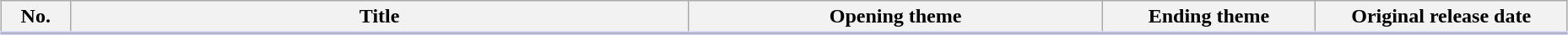<table class="wikitable" style="width:98%; margin:auto; background:#FFF">
<tr style="border-bottom: 3px solid #CCF;">
<th style="width:3em;">No.</th>
<th style="width:30em;">Title</th>
<th style="width:20em;">Opening theme</th>
<th style="width:10em;">Ending theme</th>
<th style="width:12em;">Original release date</th>
</tr>
<tr>
</tr>
</table>
